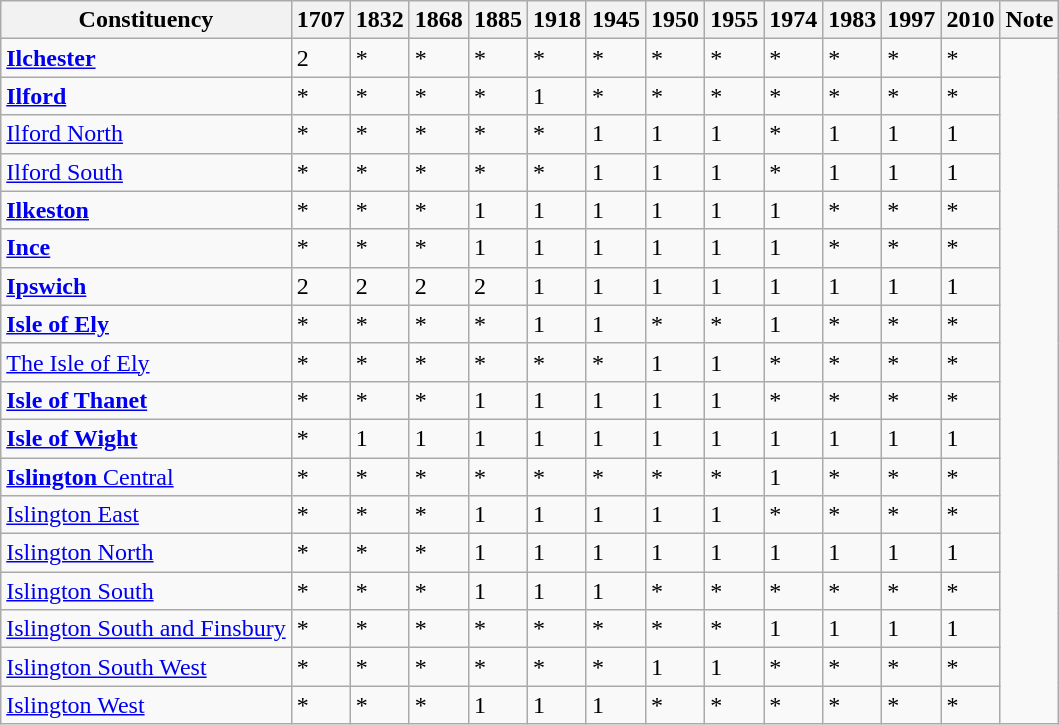<table class="wikitable">
<tr>
<th>Constituency</th>
<th>1707</th>
<th>1832</th>
<th>1868</th>
<th>1885</th>
<th>1918</th>
<th>1945</th>
<th>1950</th>
<th>1955</th>
<th>1974</th>
<th>1983</th>
<th>1997</th>
<th>2010</th>
<th>Note</th>
</tr>
<tr>
<td><strong><a href='#'>Ilchester</a></strong></td>
<td>2</td>
<td>*</td>
<td>*</td>
<td>*</td>
<td>*</td>
<td>*</td>
<td>*</td>
<td>*</td>
<td>*</td>
<td>*</td>
<td>*</td>
<td>*</td>
</tr>
<tr>
<td><strong><a href='#'>Ilford</a></strong></td>
<td>*</td>
<td>*</td>
<td>*</td>
<td>*</td>
<td>1</td>
<td>*</td>
<td>*</td>
<td>*</td>
<td>*</td>
<td>*</td>
<td>*</td>
<td>*</td>
</tr>
<tr>
<td><a href='#'>Ilford North</a></td>
<td>*</td>
<td>*</td>
<td>*</td>
<td>*</td>
<td>*</td>
<td>1</td>
<td>1</td>
<td>1</td>
<td>*</td>
<td>1</td>
<td>1</td>
<td>1</td>
</tr>
<tr>
<td><a href='#'>Ilford South</a></td>
<td>*</td>
<td>*</td>
<td>*</td>
<td>*</td>
<td>*</td>
<td>1</td>
<td>1</td>
<td>1</td>
<td>*</td>
<td>1</td>
<td>1</td>
<td>1</td>
</tr>
<tr>
<td><strong><a href='#'>Ilkeston</a></strong></td>
<td>*</td>
<td>*</td>
<td>*</td>
<td>1</td>
<td>1</td>
<td>1</td>
<td>1</td>
<td>1</td>
<td>1</td>
<td>*</td>
<td>*</td>
<td>*</td>
</tr>
<tr>
<td><strong><a href='#'>Ince</a></strong></td>
<td>*</td>
<td>*</td>
<td>*</td>
<td>1</td>
<td>1</td>
<td>1</td>
<td>1</td>
<td>1</td>
<td>1</td>
<td>*</td>
<td>*</td>
<td>*</td>
</tr>
<tr>
<td><strong><a href='#'>Ipswich</a></strong></td>
<td>2</td>
<td>2</td>
<td>2</td>
<td>2</td>
<td>1</td>
<td>1</td>
<td>1</td>
<td>1</td>
<td>1</td>
<td>1</td>
<td>1</td>
<td>1</td>
</tr>
<tr>
<td><strong><a href='#'>Isle of Ely</a></strong></td>
<td>*</td>
<td>*</td>
<td>*</td>
<td>*</td>
<td>1</td>
<td>1</td>
<td>*</td>
<td>*</td>
<td>1</td>
<td>*</td>
<td>*</td>
<td>*</td>
</tr>
<tr>
<td><a href='#'>The Isle of Ely</a></td>
<td>*</td>
<td>*</td>
<td>*</td>
<td>*</td>
<td>*</td>
<td>*</td>
<td>1</td>
<td>1</td>
<td>*</td>
<td>*</td>
<td>*</td>
<td>*</td>
</tr>
<tr>
<td><strong><a href='#'>Isle of Thanet</a></strong></td>
<td>*</td>
<td>*</td>
<td>*</td>
<td>1</td>
<td>1</td>
<td>1</td>
<td>1</td>
<td>1</td>
<td>*</td>
<td>*</td>
<td>*</td>
<td>*</td>
</tr>
<tr>
<td><strong><a href='#'>Isle of Wight</a></strong></td>
<td>*</td>
<td>1</td>
<td>1</td>
<td>1</td>
<td>1</td>
<td>1</td>
<td>1</td>
<td>1</td>
<td>1</td>
<td>1</td>
<td>1</td>
<td>1</td>
</tr>
<tr>
<td><a href='#'><strong>Islington</strong> Central</a></td>
<td>*</td>
<td>*</td>
<td>*</td>
<td>*</td>
<td>*</td>
<td>*</td>
<td>*</td>
<td>*</td>
<td>1</td>
<td>*</td>
<td>*</td>
<td>*</td>
</tr>
<tr>
<td><a href='#'>Islington East</a></td>
<td>*</td>
<td>*</td>
<td>*</td>
<td>1</td>
<td>1</td>
<td>1</td>
<td>1</td>
<td>1</td>
<td>*</td>
<td>*</td>
<td>*</td>
<td>*</td>
</tr>
<tr>
<td><a href='#'>Islington North</a></td>
<td>*</td>
<td>*</td>
<td>*</td>
<td>1</td>
<td>1</td>
<td>1</td>
<td>1</td>
<td>1</td>
<td>1</td>
<td>1</td>
<td>1</td>
<td>1</td>
</tr>
<tr>
<td><a href='#'>Islington South</a></td>
<td>*</td>
<td>*</td>
<td>*</td>
<td>1</td>
<td>1</td>
<td>1</td>
<td>*</td>
<td>*</td>
<td>*</td>
<td>*</td>
<td>*</td>
<td>*</td>
</tr>
<tr>
<td><a href='#'>Islington South and Finsbury</a></td>
<td>*</td>
<td>*</td>
<td>*</td>
<td>*</td>
<td>*</td>
<td>*</td>
<td>*</td>
<td>*</td>
<td>1</td>
<td>1</td>
<td>1</td>
<td>1</td>
</tr>
<tr>
<td><a href='#'>Islington South West</a></td>
<td>*</td>
<td>*</td>
<td>*</td>
<td>*</td>
<td>*</td>
<td>*</td>
<td>1</td>
<td>1</td>
<td>*</td>
<td>*</td>
<td>*</td>
<td>*</td>
</tr>
<tr>
<td><a href='#'>Islington West</a></td>
<td>*</td>
<td>*</td>
<td>*</td>
<td>1</td>
<td>1</td>
<td>1</td>
<td>*</td>
<td>*</td>
<td>*</td>
<td>*</td>
<td>*</td>
<td>*</td>
</tr>
</table>
